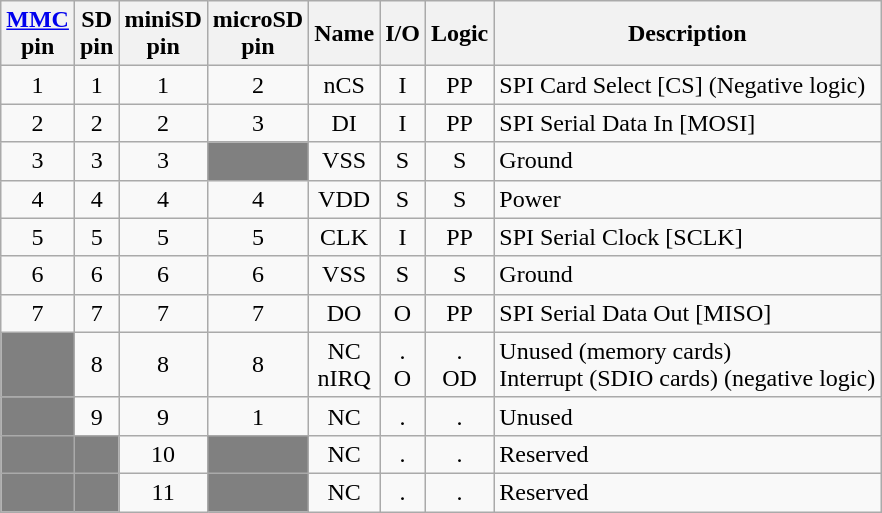<table class="wikitable" style="text-align:center">
<tr>
<th><a href='#'>MMC</a><br>pin</th>
<th>SD<br>pin</th>
<th>miniSD<br>pin</th>
<th>microSD<br>pin</th>
<th>Name</th>
<th>I/O</th>
<th>Logic</th>
<th>Description</th>
</tr>
<tr>
<td>1</td>
<td>1</td>
<td>1</td>
<td>2</td>
<td>nCS</td>
<td>I</td>
<td>PP</td>
<td style="text-align:left">SPI Card Select [CS] (Negative logic)</td>
</tr>
<tr>
<td>2</td>
<td>2</td>
<td>2</td>
<td>3</td>
<td>DI</td>
<td>I</td>
<td>PP</td>
<td style="text-align:left">SPI Serial Data In [MOSI]</td>
</tr>
<tr>
<td>3</td>
<td>3</td>
<td>3</td>
<td style="background: gray"></td>
<td>VSS</td>
<td>S</td>
<td>S</td>
<td style="text-align:left">Ground</td>
</tr>
<tr>
<td>4</td>
<td>4</td>
<td>4</td>
<td>4</td>
<td>VDD</td>
<td>S</td>
<td>S</td>
<td style="text-align:left">Power</td>
</tr>
<tr>
<td>5</td>
<td>5</td>
<td>5</td>
<td>5</td>
<td>CLK</td>
<td>I</td>
<td>PP</td>
<td style="text-align:left">SPI Serial Clock [SCLK]</td>
</tr>
<tr>
<td>6</td>
<td>6</td>
<td>6</td>
<td>6</td>
<td>VSS</td>
<td>S</td>
<td>S</td>
<td style="text-align:left">Ground</td>
</tr>
<tr>
<td>7</td>
<td>7</td>
<td>7</td>
<td>7</td>
<td>DO</td>
<td>O</td>
<td>PP</td>
<td style="text-align:left">SPI Serial Data Out [MISO]</td>
</tr>
<tr>
<td style="background: gray"></td>
<td>8</td>
<td>8</td>
<td>8</td>
<td>NC<br>nIRQ</td>
<td>.<br>O</td>
<td>.<br>OD</td>
<td style="text-align:left">Unused (memory cards)<br>Interrupt (SDIO cards) (negative logic)</td>
</tr>
<tr>
<td style="background: gray"></td>
<td>9</td>
<td>9</td>
<td>1</td>
<td>NC</td>
<td>.</td>
<td>.</td>
<td style="text-align:left">Unused</td>
</tr>
<tr>
<td style="background: gray"></td>
<td style="background: gray"></td>
<td>10</td>
<td style="background: gray"></td>
<td>NC</td>
<td>.</td>
<td>.</td>
<td style="text-align:left">Reserved</td>
</tr>
<tr>
<td style="background: gray"></td>
<td style="background: gray"></td>
<td>11</td>
<td style="background: gray"></td>
<td>NC</td>
<td>.</td>
<td>.</td>
<td style="text-align:left">Reserved</td>
</tr>
</table>
